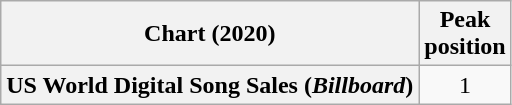<table class="wikitable plainrowheaders" style="text-align:center">
<tr>
<th scope="col">Chart (2020)</th>
<th scope="col">Peak<br>position</th>
</tr>
<tr>
<th scope="row">US World Digital Song Sales (<em>Billboard</em>)</th>
<td>1</td>
</tr>
</table>
